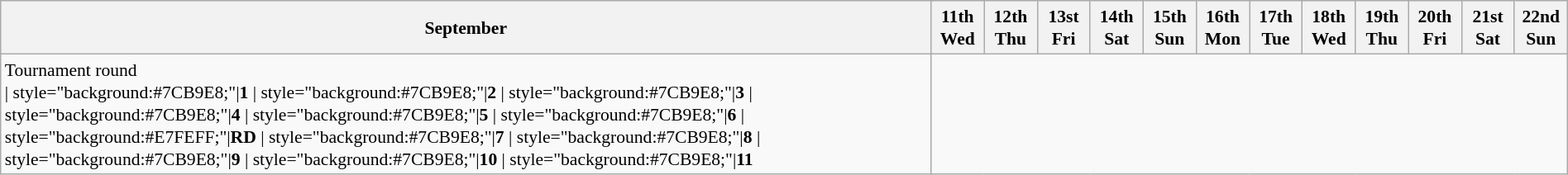<table class="wikitable" style="margin:0.9em auto; font-size:90%; line-height:1.25em;">
<tr>
<th colspan=2>September</th>
<th style="width:2.5em">11th<br>Wed</th>
<th style="width:2.5em">12th<br>Thu</th>
<th style="width:2.5em">13st<br>Fri</th>
<th style="width:2.5em">14th<br>Sat</th>
<th style="width:2.5em">15th<br>Sun</th>
<th style="width:2.5em">16th<br>Mon</th>
<th style="width:2.5em">17th<br>Tue</th>
<th style="width:2.5em">18th<br>Wed</th>
<th style="width:2.5em">19th<br>Thu</th>
<th style="width:2.5em">20th<br>Fri</th>
<th style="width:2.5em">21st<br>Sat</th>
<th style="width:2.5em">22nd<br>Sun</th>
</tr>
<tr>
<td colspan="2" style="text-align:left;">Tournament round<br>| style="background:#7CB9E8;"|<strong>1</strong>
| style="background:#7CB9E8;"|<strong>2</strong>
| style="background:#7CB9E8;"|<strong>3</strong>
| style="background:#7CB9E8;"|<strong>4</strong>
| style="background:#7CB9E8;"|<strong>5</strong>
| style="background:#7CB9E8;"|<strong>6</strong>
| style="background:#E7FEFF;"|<strong>RD</strong>
| style="background:#7CB9E8;"|<strong>7</strong>
| style="background:#7CB9E8;"|<strong>8</strong>
| style="background:#7CB9E8;"|<strong>9</strong>
| style="background:#7CB9E8;"|<strong>10</strong>
| style="background:#7CB9E8;"|<strong>11</strong></td>
</tr>
</table>
